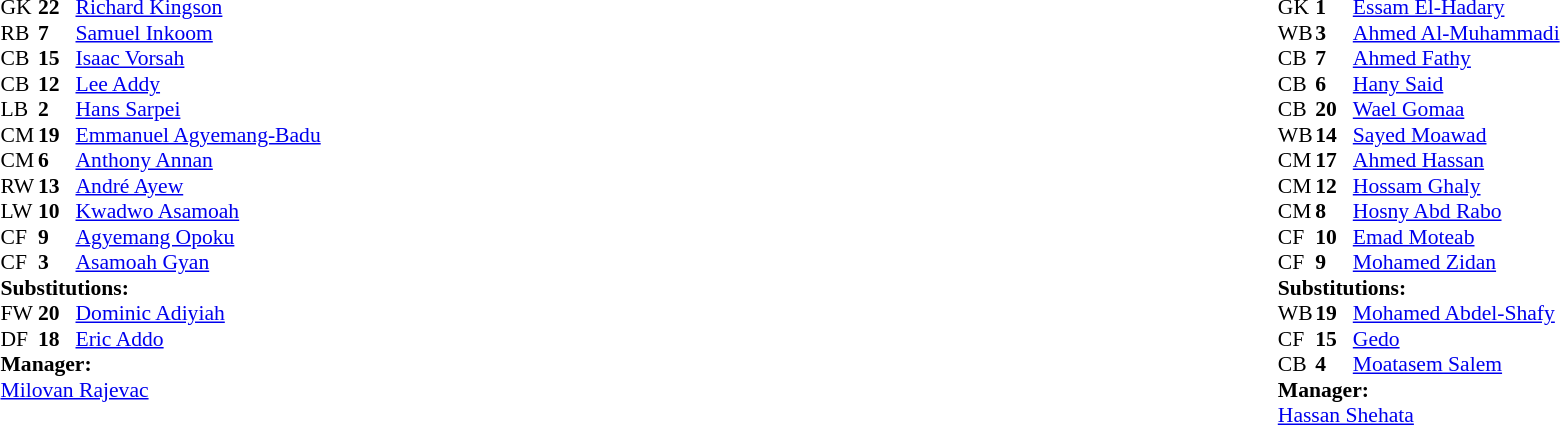<table width="100%">
<tr>
<td valign="top" width="50%"><br><table style="font-size: 90%" cellspacing="0" cellpadding="0">
<tr>
<th width="25"></th>
<th width="25"></th>
</tr>
<tr>
<td>GK</td>
<td><strong>22</strong></td>
<td><a href='#'>Richard Kingson</a></td>
</tr>
<tr>
<td>RB</td>
<td><strong>7</strong></td>
<td><a href='#'>Samuel Inkoom</a></td>
</tr>
<tr>
<td>CB</td>
<td><strong>15</strong></td>
<td><a href='#'>Isaac Vorsah</a></td>
</tr>
<tr>
<td>CB</td>
<td><strong>12</strong></td>
<td><a href='#'>Lee Addy</a></td>
</tr>
<tr>
<td>LB</td>
<td><strong>2</strong></td>
<td><a href='#'>Hans Sarpei</a></td>
</tr>
<tr>
<td>CM</td>
<td><strong>19</strong></td>
<td><a href='#'>Emmanuel Agyemang-Badu</a></td>
</tr>
<tr>
<td>CM</td>
<td><strong>6</strong></td>
<td><a href='#'>Anthony Annan</a></td>
</tr>
<tr>
<td>RW</td>
<td><strong>13</strong></td>
<td><a href='#'>André Ayew</a></td>
</tr>
<tr>
<td>LW</td>
<td><strong>10</strong></td>
<td><a href='#'>Kwadwo Asamoah</a></td>
</tr>
<tr>
<td>CF</td>
<td><strong>9</strong></td>
<td><a href='#'>Agyemang Opoku</a></td>
<td></td>
<td></td>
</tr>
<tr>
<td>CF</td>
<td><strong>3</strong></td>
<td><a href='#'>Asamoah Gyan</a></td>
<td></td>
<td></td>
</tr>
<tr>
<td colspan=3><strong>Substitutions:</strong></td>
</tr>
<tr>
<td>FW</td>
<td><strong>20</strong></td>
<td><a href='#'>Dominic Adiyiah</a></td>
<td></td>
<td></td>
</tr>
<tr>
<td>DF</td>
<td><strong>18</strong></td>
<td><a href='#'>Eric Addo</a></td>
<td></td>
<td></td>
</tr>
<tr>
<td colspan=3><strong>Manager:</strong></td>
</tr>
<tr>
<td colspan=3> <a href='#'>Milovan Rajevac</a></td>
</tr>
</table>
</td>
<td valign="top"></td>
<td valign="top" width="50%"><br><table style="font-size: 90%" cellspacing="0" cellpadding="0" align="center">
<tr>
<th width=25></th>
<th width=25></th>
</tr>
<tr>
<td>GK</td>
<td><strong>1</strong></td>
<td><a href='#'>Essam El-Hadary</a></td>
</tr>
<tr>
<td>WB</td>
<td><strong>3</strong></td>
<td><a href='#'>Ahmed Al-Muhammadi</a></td>
<td></td>
</tr>
<tr>
<td>CB</td>
<td><strong>7</strong></td>
<td><a href='#'>Ahmed Fathy</a></td>
<td></td>
<td></td>
</tr>
<tr>
<td>CB</td>
<td><strong>6</strong></td>
<td><a href='#'>Hany Said</a></td>
</tr>
<tr>
<td>CB</td>
<td><strong>20</strong></td>
<td><a href='#'>Wael Gomaa</a></td>
</tr>
<tr>
<td>WB</td>
<td><strong>14</strong></td>
<td><a href='#'>Sayed Moawad</a></td>
<td></td>
<td></td>
</tr>
<tr>
<td>CM</td>
<td><strong>17</strong></td>
<td><a href='#'>Ahmed Hassan</a></td>
</tr>
<tr>
<td>CM</td>
<td><strong>12</strong></td>
<td><a href='#'>Hossam Ghaly</a></td>
<td></td>
</tr>
<tr>
<td>CM</td>
<td><strong>8</strong></td>
<td><a href='#'>Hosny Abd Rabo</a></td>
</tr>
<tr>
<td>CF</td>
<td><strong>10</strong></td>
<td><a href='#'>Emad Moteab</a></td>
<td></td>
<td></td>
</tr>
<tr>
<td>CF</td>
<td><strong>9</strong></td>
<td><a href='#'>Mohamed Zidan</a></td>
</tr>
<tr>
<td colspan=3><strong>Substitutions:</strong></td>
</tr>
<tr>
<td>WB</td>
<td><strong>19</strong></td>
<td><a href='#'>Mohamed Abdel-Shafy</a></td>
<td></td>
<td></td>
</tr>
<tr>
<td>CF</td>
<td><strong>15</strong></td>
<td><a href='#'>Gedo</a></td>
<td></td>
<td></td>
</tr>
<tr>
<td>CB</td>
<td><strong>4</strong></td>
<td><a href='#'>Moatasem Salem</a></td>
<td></td>
<td></td>
</tr>
<tr>
<td colspan=3><strong>Manager:</strong></td>
</tr>
<tr>
<td colspan=3><a href='#'>Hassan Shehata</a></td>
</tr>
</table>
</td>
</tr>
</table>
